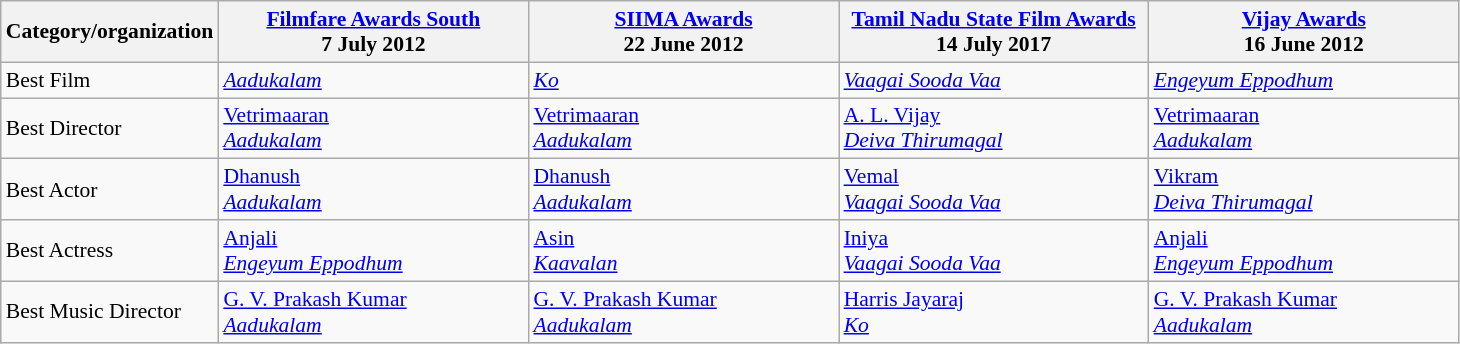<table class="wikitable" style="font-size: 90%;">
<tr>
<th rowspan="1" style="width:20px;">Category/organization</th>
<th rowspan="1" style="width:200px;"><a href='#'>Filmfare Awards South</a><br>7 July 2012</th>
<th rowspan="1" style="width:200px;"><a href='#'>SIIMA Awards</a><br>22 June 2012</th>
<th rowspan="1" style="width:200px;"><a href='#'>Tamil Nadu State Film Awards</a><br>14 July 2017</th>
<th rowspan="1" style="width:200px;"><a href='#'>Vijay Awards</a><br>16 June 2012</th>
</tr>
<tr>
<td>Best Film</td>
<td><em><a href='#'>Aadukalam</a></em></td>
<td><em><a href='#'>Ko</a></em></td>
<td><em><a href='#'>Vaagai Sooda Vaa</a></em></td>
<td><em><a href='#'>Engeyum Eppodhum</a></em></td>
</tr>
<tr>
<td>Best Director</td>
<td><a href='#'>Vetrimaaran</a><br><em><a href='#'>Aadukalam</a></em></td>
<td><a href='#'>Vetrimaaran</a><br><em><a href='#'>Aadukalam</a></em></td>
<td><a href='#'>A. L. Vijay</a><br><em><a href='#'>Deiva Thirumagal</a></em></td>
<td><a href='#'>Vetrimaaran</a><br><em><a href='#'>Aadukalam</a></em></td>
</tr>
<tr>
<td>Best Actor</td>
<td><a href='#'>Dhanush</a><br><em><a href='#'>Aadukalam</a></em></td>
<td><a href='#'>Dhanush</a><br><em><a href='#'>Aadukalam</a></em></td>
<td><a href='#'>Vemal</a><br><em><a href='#'>Vaagai Sooda Vaa</a></em></td>
<td><a href='#'>Vikram</a><br><em><a href='#'>Deiva Thirumagal</a></em></td>
</tr>
<tr>
<td>Best Actress</td>
<td><a href='#'>Anjali</a><br><em><a href='#'>Engeyum Eppodhum</a></em></td>
<td><a href='#'>Asin</a><br><em><a href='#'>Kaavalan</a></em></td>
<td><a href='#'>Iniya</a><br><em><a href='#'>Vaagai Sooda Vaa</a></em></td>
<td><a href='#'>Anjali</a><br><em><a href='#'>Engeyum Eppodhum</a></em></td>
</tr>
<tr>
<td>Best Music Director</td>
<td><a href='#'>G. V. Prakash Kumar</a><br><em><a href='#'>Aadukalam</a></em></td>
<td><a href='#'>G. V. Prakash Kumar</a><br><em><a href='#'>Aadukalam</a></em></td>
<td><a href='#'>Harris Jayaraj</a><br><em><a href='#'>Ko</a></em></td>
<td><a href='#'>G. V. Prakash Kumar</a><br><em><a href='#'>Aadukalam</a></em></td>
</tr>
</table>
